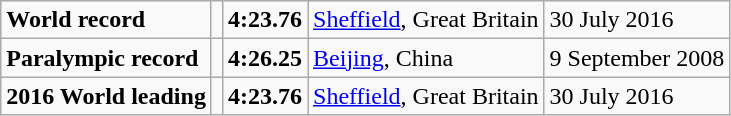<table class="wikitable">
<tr>
<td><strong>World record</strong></td>
<td></td>
<td><strong>4:23.76</strong></td>
<td><a href='#'>Sheffield</a>, Great Britain</td>
<td>30 July 2016</td>
</tr>
<tr>
<td><strong>Paralympic record</strong></td>
<td></td>
<td><strong>4:26.25</strong></td>
<td><a href='#'>Beijing</a>, China</td>
<td>9 September 2008</td>
</tr>
<tr>
<td><strong>2016 World leading</strong></td>
<td></td>
<td><strong>4:23.76</strong></td>
<td><a href='#'>Sheffield</a>, Great Britain</td>
<td>30 July 2016</td>
</tr>
</table>
